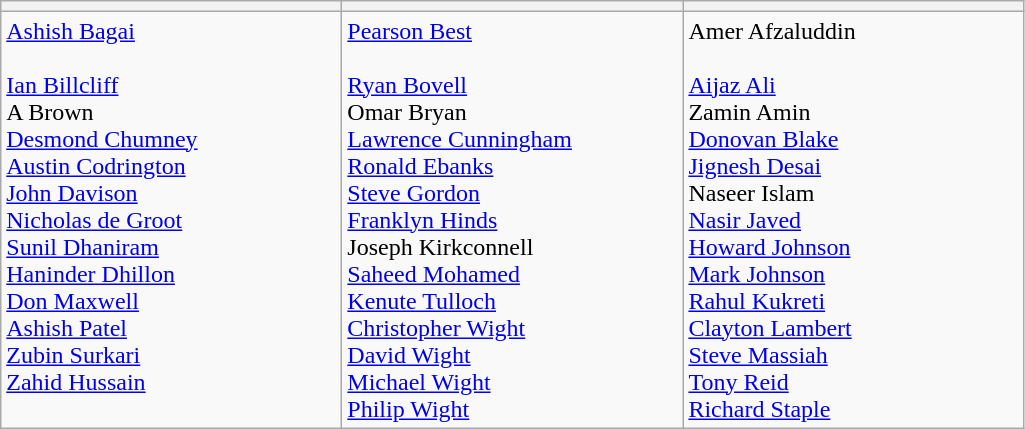<table class="wikitable">
<tr>
<th width=220></th>
<th width=220></th>
<th width=220></th>
</tr>
<tr>
<td valign=top><a href='#'>Ashish Bagai</a><br><br><a href='#'>Ian Billcliff</a><br>
A Brown<br>
<a href='#'>Desmond Chumney</a><br>
<a href='#'>Austin Codrington</a><br>
<a href='#'>John Davison</a><br>
<a href='#'>Nicholas de Groot</a><br>
<a href='#'>Sunil Dhaniram</a><br>
<a href='#'>Haninder Dhillon</a><br>
<a href='#'>Don Maxwell</a><br>
<a href='#'>Ashish Patel</a><br>
<a href='#'>Zubin Surkari</a><br>
<a href='#'>Zahid Hussain</a></td>
<td valign=top><a href='#'>Pearson Best</a><br><br><a href='#'>Ryan Bovell</a><br>
Omar Bryan<br>
<a href='#'>Lawrence Cunningham</a><br>
<a href='#'>Ronald Ebanks</a><br>
<a href='#'>Steve Gordon</a><br>
<a href='#'>Franklyn Hinds</a><br>
Joseph Kirkconnell<br>
<a href='#'>Saheed Mohamed</a><br>
<a href='#'>Kenute Tulloch</a><br>
<a href='#'>Christopher Wight</a><br>
<a href='#'>David Wight</a><br>
<a href='#'>Michael Wight</a><br>
<a href='#'>Philip Wight</a></td>
<td valign=top>Amer Afzaluddin<br><br><a href='#'>Aijaz Ali</a><br>
Zamin Amin<br>
<a href='#'>Donovan Blake</a><br>
<a href='#'>Jignesh Desai</a><br>
Naseer Islam<br>
<a href='#'>Nasir Javed</a><br>
<a href='#'>Howard Johnson</a><br>
<a href='#'>Mark Johnson</a><br>
<a href='#'>Rahul Kukreti</a><br>
<a href='#'>Clayton Lambert</a><br>
<a href='#'>Steve Massiah</a><br>
<a href='#'>Tony Reid</a><br>
<a href='#'>Richard Staple</a></td>
</tr>
</table>
